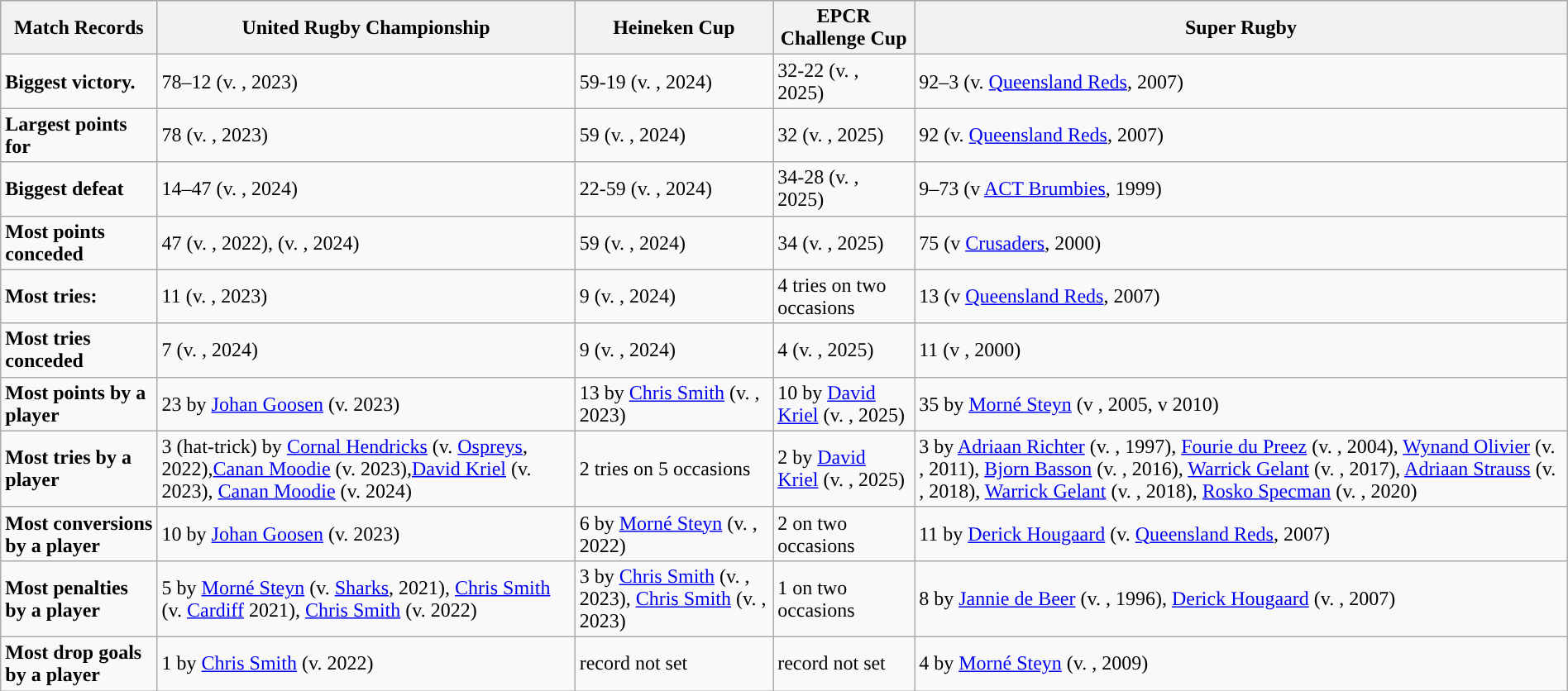<table class="wikitable" width="100%">
<tr style="background:#BCD4E6">
<th>Match Records</th>
<th>United Rugby Championship</th>
<th>Heineken Cup</th>
<th>EPCR Challenge Cup</th>
<th>Super Rugby</th>
</tr>
<tr>
<td><strong>Biggest victory.</strong></td>
<td>78–12 (v. , 2023)</td>
<td>59-19 (v. , 2024)</td>
<td>32-22 (v. , 2025)</td>
<td>92–3 (v. <a href='#'>Queensland Reds</a>, 2007)</td>
</tr>
<tr>
<td><strong>Largest points for</strong></td>
<td>78 (v. , 2023)</td>
<td>59 (v. , 2024)</td>
<td>32 (v. , 2025)</td>
<td>92 (v. <a href='#'>Queensland Reds</a>, 2007)</td>
</tr>
<tr>
<td><strong>Biggest defeat</strong></td>
<td>14–47 (v. , 2024)</td>
<td>22-59 (v. , 2024)</td>
<td>34-28 (v. , 2025)</td>
<td>9–73 (v <a href='#'>ACT Brumbies</a>, 1999)</td>
</tr>
<tr>
<td><strong>Most points conceded</strong></td>
<td>47 (v. , 2022), (v. , 2024)</td>
<td>59 (v. , 2024)</td>
<td>34 (v. , 2025)</td>
<td>75 (v <a href='#'>Crusaders</a>, 2000)</td>
</tr>
<tr>
<td><strong>Most tries:</strong></td>
<td>11 (v. , 2023)</td>
<td>9 (v. , 2024)</td>
<td>4 tries on two occasions</td>
<td>13 (v <a href='#'>Queensland Reds</a>, 2007)</td>
</tr>
<tr>
<td><strong>Most tries conceded</strong></td>
<td>7 (v. , 2024)</td>
<td>9 (v. , 2024)</td>
<td>4 (v. , 2025)</td>
<td>11 (v , 2000)</td>
</tr>
<tr>
<td><strong>Most points by a player</strong></td>
<td>23 by <a href='#'>Johan Goosen</a> (v.  2023)</td>
<td>13 by <a href='#'>Chris Smith</a> (v. , 2023)</td>
<td>10 by <a href='#'>David Kriel</a> (v. , 2025)</td>
<td>35 by <a href='#'>Morné Steyn</a> (v , 2005, v  2010)</td>
</tr>
<tr>
<td><strong>Most tries by a player</strong></td>
<td>3 (hat-trick) by <a href='#'>Cornal Hendricks</a> (v. <a href='#'>Ospreys</a>, 2022),<a href='#'>Canan Moodie</a> (v.  2023),<a href='#'>David Kriel</a> (v.  2023), <a href='#'>Canan Moodie</a> (v.  2024)</td>
<td>2 tries on 5 occasions</td>
<td>2 by <a href='#'>David Kriel</a> (v. , 2025)</td>
<td>3 by <a href='#'>Adriaan Richter</a> (v. , 1997), <a href='#'>Fourie du Preez</a> (v. , 2004), <a href='#'>Wynand Olivier</a> (v. , 2011), <a href='#'>Bjorn Basson</a> (v. , 2016), <a href='#'>Warrick Gelant</a> (v. , 2017), <a href='#'>Adriaan Strauss</a> (v. , 2018), <a href='#'>Warrick Gelant</a> (v. , 2018), <a href='#'>Rosko Specman</a> (v. , 2020)</td>
</tr>
<tr>
<td><strong>Most conversions by a player</strong></td>
<td>10 by <a href='#'>Johan Goosen</a> (v.  2023)</td>
<td>6 by <a href='#'>Morné Steyn</a> (v. , 2022)</td>
<td>2 on two occasions</td>
<td>11 by <a href='#'>Derick Hougaard</a> (v. <a href='#'>Queensland Reds</a>, 2007)</td>
</tr>
<tr>
<td><strong>Most penalties by a player</strong></td>
<td>5 by <a href='#'>Morné Steyn</a> (v. <a href='#'>Sharks</a>, 2021), <a href='#'>Chris Smith</a> (v. <a href='#'>Cardiff</a> 2021), <a href='#'>Chris Smith</a> (v.  2022)</td>
<td>3 by <a href='#'>Chris Smith</a> (v. , 2023), <a href='#'>Chris Smith</a> (v. , 2023)</td>
<td>1 on two occasions</td>
<td>8 by <a href='#'>Jannie de Beer</a> (v. , 1996), <a href='#'>Derick Hougaard</a> (v. , 2007)</td>
</tr>
<tr>
<td><strong>Most drop goals by a player</strong></td>
<td>1 by <a href='#'>Chris Smith</a> (v.  2022)</td>
<td>record not set</td>
<td>record not set</td>
<td>4 by <a href='#'>Morné Steyn</a> (v. , 2009)</td>
</tr>
</table>
